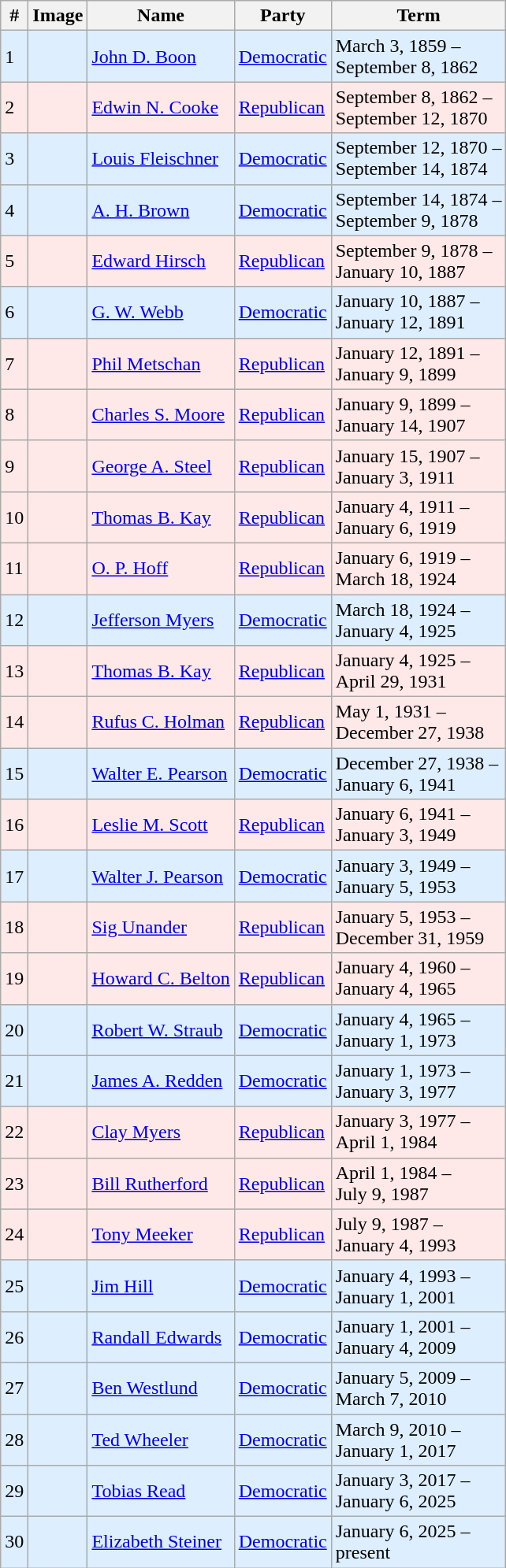<table class="wikitable sortable">
<tr>
<th>#</th>
<th>Image</th>
<th>Name</th>
<th>Party</th>
<th>Term</th>
</tr>
<tr bgcolor=#DDEEFF>
<td>1</td>
<td></td>
<td><a href='#'>John D. Boon</a></td>
<td><a href='#'>Democratic</a></td>
<td>March 3, 1859 –<br>September 8, 1862</td>
</tr>
<tr bgcolor=#FFE8E8>
<td>2</td>
<td></td>
<td><a href='#'>Edwin N. Cooke</a></td>
<td><a href='#'>Republican</a></td>
<td>September 8, 1862 –<br>September 12, 1870</td>
</tr>
<tr bgcolor=#DDEEFF>
<td>3</td>
<td></td>
<td><a href='#'>Louis Fleischner</a></td>
<td><a href='#'>Democratic</a></td>
<td>September 12, 1870 –<br>September 14, 1874</td>
</tr>
<tr bgcolor=#DDEEFF>
<td>4</td>
<td></td>
<td><a href='#'>A. H. Brown</a></td>
<td><a href='#'>Democratic</a></td>
<td>September 14, 1874 –<br>September 9, 1878</td>
</tr>
<tr bgcolor=#FFE8E8>
<td>5</td>
<td></td>
<td><a href='#'>Edward Hirsch</a></td>
<td><a href='#'>Republican</a></td>
<td>September 9, 1878 –<br>January 10, 1887</td>
</tr>
<tr bgcolor=#DDEEFF>
<td>6</td>
<td></td>
<td><a href='#'>G. W. Webb</a></td>
<td><a href='#'>Democratic</a></td>
<td>January 10, 1887 –<br>January 12, 1891</td>
</tr>
<tr bgcolor=#FFE8E8>
<td>7</td>
<td></td>
<td><a href='#'>Phil Metschan</a></td>
<td><a href='#'>Republican</a></td>
<td>January 12, 1891 –<br>January 9, 1899</td>
</tr>
<tr bgcolor=#FFE8E8>
<td>8</td>
<td></td>
<td><a href='#'>Charles S. Moore</a></td>
<td><a href='#'>Republican</a></td>
<td>January 9, 1899 –<br>January 14, 1907</td>
</tr>
<tr bgcolor=#FFE8E8>
<td>9</td>
<td></td>
<td><a href='#'>George A. Steel</a></td>
<td><a href='#'>Republican</a></td>
<td>January 15, 1907 –<br>January 3, 1911</td>
</tr>
<tr bgcolor=#FFE8E8>
<td>10</td>
<td></td>
<td><a href='#'>Thomas B. Kay</a></td>
<td><a href='#'>Republican</a></td>
<td>January 4, 1911 –<br>January 6, 1919</td>
</tr>
<tr bgcolor=#FFE8E8>
<td>11</td>
<td></td>
<td><a href='#'>O. P. Hoff</a></td>
<td><a href='#'>Republican</a></td>
<td>January 6, 1919 –<br>March 18, 1924 </td>
</tr>
<tr bgcolor=#DDEEFF>
<td>12</td>
<td></td>
<td><a href='#'>Jefferson Myers</a></td>
<td><a href='#'>Democratic</a></td>
<td>March 18, 1924 –<br>January 4, 1925</td>
</tr>
<tr bgcolor=#FFE8E8>
<td>13</td>
<td></td>
<td><a href='#'>Thomas B. Kay</a></td>
<td><a href='#'>Republican</a></td>
<td>January 4, 1925 –<br>April 29, 1931</td>
</tr>
<tr bgcolor=#FFE8E8>
<td>14</td>
<td></td>
<td><a href='#'>Rufus C. Holman</a></td>
<td><a href='#'>Republican</a></td>
<td>May 1, 1931 –<br>December 27, 1938</td>
</tr>
<tr bgcolor=#DDEEFF>
<td>15</td>
<td></td>
<td><a href='#'>Walter E. Pearson</a></td>
<td><a href='#'>Democratic</a></td>
<td>December 27, 1938 –<br>January 6, 1941</td>
</tr>
<tr bgcolor=#FFE8E8>
<td>16</td>
<td></td>
<td><a href='#'>Leslie M. Scott</a></td>
<td><a href='#'>Republican</a></td>
<td>January 6, 1941 –<br>January 3, 1949</td>
</tr>
<tr bgcolor=#DDEEFF>
<td>17</td>
<td></td>
<td><a href='#'>Walter J. Pearson</a></td>
<td><a href='#'>Democratic</a></td>
<td>January 3, 1949 –<br>January 5, 1953</td>
</tr>
<tr bgcolor=#FFE8E8>
<td>18</td>
<td></td>
<td><a href='#'>Sig Unander</a></td>
<td><a href='#'>Republican</a></td>
<td>January 5, 1953 –<br>December 31, 1959</td>
</tr>
<tr bgcolor=#FFE8E8>
<td>19</td>
<td></td>
<td><a href='#'>Howard C. Belton</a></td>
<td><a href='#'>Republican</a></td>
<td>January 4, 1960 –<br>January 4, 1965</td>
</tr>
<tr bgcolor=#DDEEFF>
<td>20</td>
<td></td>
<td><a href='#'>Robert W. Straub</a></td>
<td><a href='#'>Democratic</a></td>
<td>January 4, 1965 –<br>January 1, 1973</td>
</tr>
<tr bgcolor=#DDEEFF>
<td>21</td>
<td></td>
<td><a href='#'>James A. Redden</a></td>
<td><a href='#'>Democratic</a></td>
<td>January 1, 1973 –<br>January 3, 1977</td>
</tr>
<tr bgcolor=#FFE8E8>
<td>22</td>
<td></td>
<td><a href='#'>Clay Myers</a></td>
<td><a href='#'>Republican</a></td>
<td>January 3, 1977 –<br>April 1, 1984</td>
</tr>
<tr bgcolor=#FFE8E8>
<td>23</td>
<td></td>
<td><a href='#'>Bill Rutherford</a></td>
<td><a href='#'>Republican</a></td>
<td>April 1, 1984 –<br>July 9, 1987</td>
</tr>
<tr bgcolor=#FFE8E8>
<td>24</td>
<td></td>
<td><a href='#'>Tony Meeker</a></td>
<td><a href='#'>Republican</a></td>
<td>July 9, 1987 –<br>January 4, 1993</td>
</tr>
<tr bgcolor=#DDEEFF>
<td>25</td>
<td></td>
<td><a href='#'>Jim Hill</a></td>
<td><a href='#'>Democratic</a></td>
<td>January 4, 1993 –<br>January 1, 2001</td>
</tr>
<tr bgcolor=#DDEEFF>
<td>26</td>
<td></td>
<td><a href='#'>Randall Edwards</a></td>
<td><a href='#'>Democratic</a></td>
<td>January 1, 2001 –<br>January 4, 2009</td>
</tr>
<tr bgcolor=#DDEEFF>
<td>27</td>
<td></td>
<td><a href='#'>Ben Westlund</a></td>
<td><a href='#'>Democratic</a></td>
<td>January 5, 2009 –<br>March 7, 2010</td>
</tr>
<tr bgcolor=#DDEEFF>
<td>28</td>
<td></td>
<td><a href='#'>Ted Wheeler</a></td>
<td><a href='#'>Democratic</a></td>
<td>March 9, 2010 –<br>January 1, 2017</td>
</tr>
<tr bgcolor=#DDEEFF>
<td>29</td>
<td></td>
<td><a href='#'>Tobias Read</a></td>
<td><a href='#'>Democratic</a></td>
<td>January 3, 2017 –<br>January 6, 2025</td>
</tr>
<tr bgcolor=#DDEEFF>
<td>30</td>
<td></td>
<td><a href='#'>Elizabeth Steiner</a></td>
<td><a href='#'>Democratic</a></td>
<td>January 6, 2025 –<br>present</td>
</tr>
</table>
